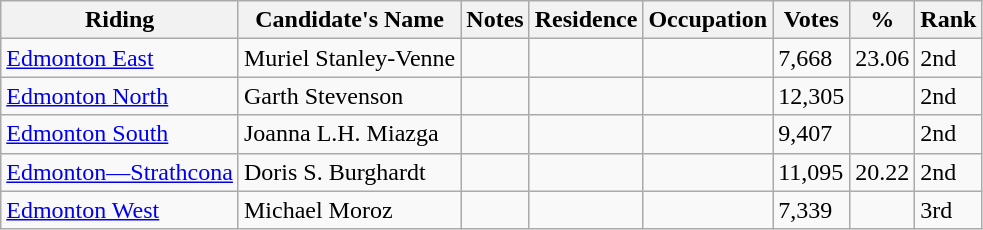<table class="wikitable sortable">
<tr>
<th>Riding<br></th>
<th>Candidate's Name</th>
<th>Notes</th>
<th>Residence</th>
<th>Occupation</th>
<th>Votes</th>
<th>%</th>
<th>Rank</th>
</tr>
<tr>
<td><a href='#'>Edmonton East</a></td>
<td>Muriel Stanley-Venne</td>
<td></td>
<td></td>
<td></td>
<td>7,668</td>
<td>23.06</td>
<td>2nd</td>
</tr>
<tr>
<td><a href='#'>Edmonton North</a></td>
<td>Garth Stevenson</td>
<td></td>
<td></td>
<td></td>
<td>12,305</td>
<td></td>
<td>2nd</td>
</tr>
<tr>
<td><a href='#'>Edmonton South</a></td>
<td>Joanna L.H. Miazga</td>
<td></td>
<td></td>
<td></td>
<td>9,407</td>
<td></td>
<td>2nd</td>
</tr>
<tr>
<td><a href='#'>Edmonton—Strathcona</a></td>
<td>Doris S. Burghardt</td>
<td></td>
<td></td>
<td></td>
<td>11,095</td>
<td>20.22</td>
<td>2nd</td>
</tr>
<tr>
<td><a href='#'>Edmonton West</a></td>
<td>Michael Moroz</td>
<td></td>
<td></td>
<td></td>
<td>7,339</td>
<td></td>
<td>3rd</td>
</tr>
</table>
